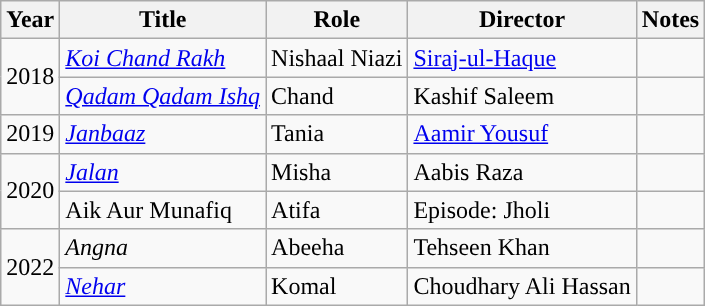<table class="wikitable">
<tr>
<th>Year</th>
<th>Title</th>
<th>Role</th>
<th>Director</th>
<th>Notes</th>
</tr>
<tr>
<td Rowspan=2>2018</td>
<td><em><a href='#'>Koi Chand Rakh</a></em></td>
<td>Nishaal Niazi</td>
<td><a href='#'>Siraj-ul-Haque</a></td>
<td></td>
</tr>
<tr>
<td><em><a href='#'>Qadam Qadam Ishq</a></em></td>
<td>Chand</td>
<td>Kashif Saleem</td>
<td></td>
</tr>
<tr>
<td>2019</td>
<td><em><a href='#'>Janbaaz</a></em></td>
<td>Tania</td>
<td><a href='#'>Aamir Yousuf</a></td>
<td></td>
</tr>
<tr>
<td rowspan=2>2020</td>
<td><em><a href='#'>Jalan</a></em></td>
<td>Misha</td>
<td>Aabis Raza</td>
<td></td>
</tr>
<tr>
<td>Aik Aur Munafiq</td>
<td>Atifa</td>
<td>Episode: Jholi</td>
<td></td>
</tr>
<tr>
<td Rowspan=2>2022</td>
<td><em>Angna</em></td>
<td>Abeeha</td>
<td>Tehseen Khan</td>
<td></td>
</tr>
<tr>
<td><em><a href='#'>Nehar</a></em></td>
<td>Komal</td>
<td>Choudhary Ali Hassan</td>
<td></td>
</tr>
</table>
